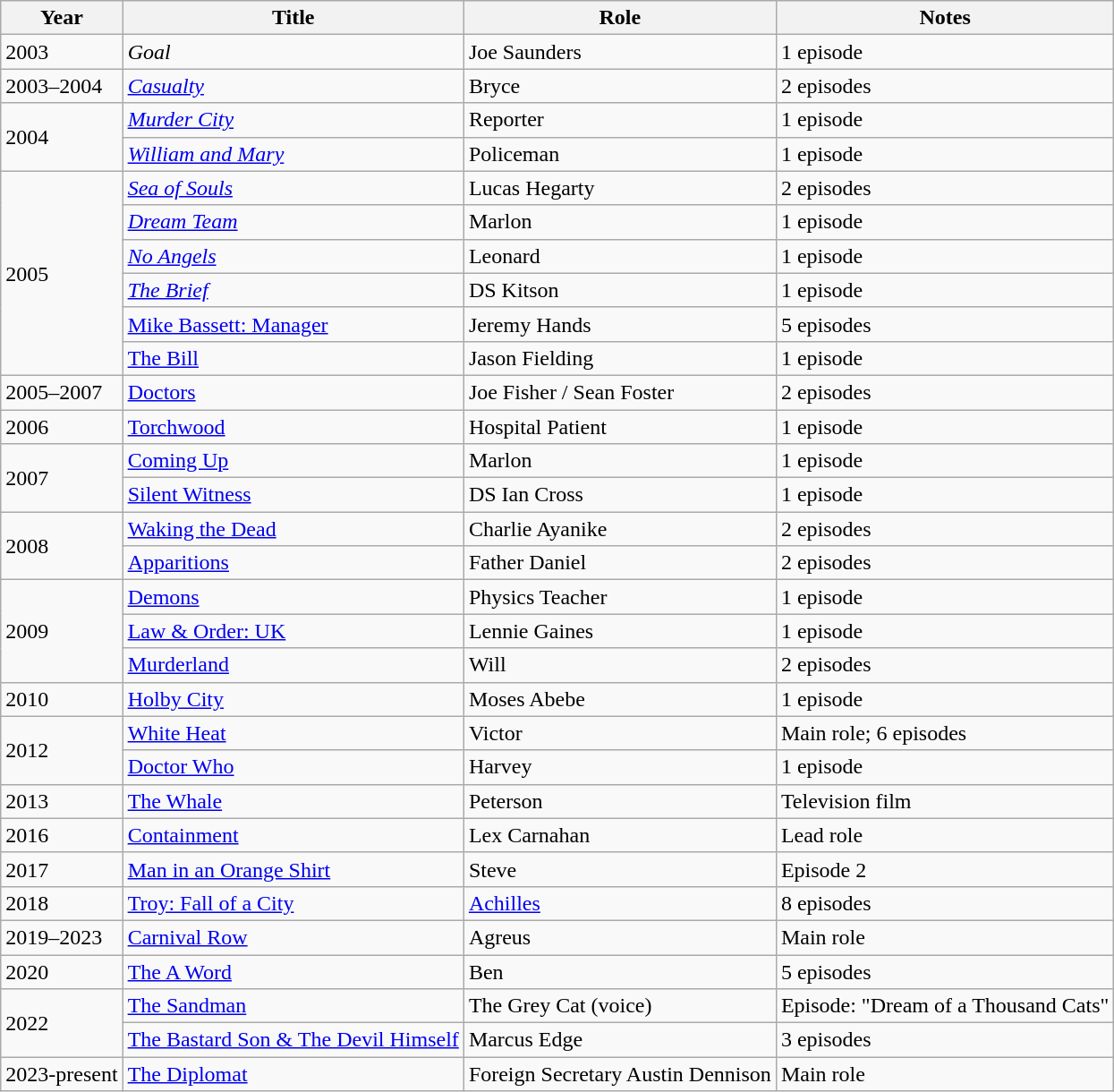<table class="wikitable sortable">
<tr>
<th>Year</th>
<th>Title</th>
<th>Role</th>
<th class = "unsortable">Notes</th>
</tr>
<tr>
<td>2003</td>
<td><em>Goal</em></td>
<td>Joe Saunders</td>
<td>1 episode</td>
</tr>
<tr>
<td>2003–2004</td>
<td><em><a href='#'>Casualty</a></em></td>
<td>Bryce</td>
<td>2 episodes</td>
</tr>
<tr>
<td rowspan="2">2004</td>
<td><em><a href='#'>Murder City</a></em></td>
<td>Reporter</td>
<td>1 episode</td>
</tr>
<tr>
<td><em><a href='#'>William and Mary</a></em></td>
<td>Policeman</td>
<td>1 episode</td>
</tr>
<tr>
<td rowspan="6">2005</td>
<td><em><a href='#'>Sea of Souls</a></em></td>
<td>Lucas Hegarty</td>
<td>2 episodes</td>
</tr>
<tr>
<td><em><a href='#'>Dream Team</a></em></td>
<td>Marlon</td>
<td>1 episode</td>
</tr>
<tr>
<td><em><a href='#'>No Angels</a></em></td>
<td>Leonard</td>
<td>1 episode</td>
</tr>
<tr>
<td><em><a href='#'>The Brief</em></a><em></td>
<td>DS Kitson</td>
<td>1 episode</td>
</tr>
<tr>
<td></em><a href='#'>Mike Bassett: Manager</a><em></td>
<td>Jeremy Hands</td>
<td>5 episodes</td>
</tr>
<tr>
<td></em><a href='#'>The Bill</a><em></td>
<td>Jason Fielding</td>
<td>1 episode</td>
</tr>
<tr>
<td>2005–2007</td>
<td></em><a href='#'>Doctors</a><em></td>
<td>Joe Fisher / Sean Foster</td>
<td>2 episodes</td>
</tr>
<tr>
<td>2006</td>
<td></em><a href='#'>Torchwood</a><em></td>
<td>Hospital Patient</td>
<td>1 episode</td>
</tr>
<tr>
<td rowspan="2">2007</td>
<td></em><a href='#'>Coming Up</a><em></td>
<td>Marlon</td>
<td>1 episode</td>
</tr>
<tr>
<td></em><a href='#'>Silent Witness</a><em></td>
<td>DS Ian Cross</td>
<td>1 episode</td>
</tr>
<tr>
<td rowspan="2">2008</td>
<td></em><a href='#'>Waking the Dead</a><em></td>
<td>Charlie Ayanike</td>
<td>2 episodes</td>
</tr>
<tr>
<td></em><a href='#'>Apparitions</a><em></td>
<td>Father Daniel</td>
<td>2 episodes</td>
</tr>
<tr>
<td rowspan="3">2009</td>
<td></em><a href='#'>Demons</a><em></td>
<td>Physics Teacher</td>
<td>1 episode</td>
</tr>
<tr>
<td></em><a href='#'>Law & Order: UK</a><em></td>
<td>Lennie Gaines</td>
<td>1 episode</td>
</tr>
<tr>
<td></em><a href='#'>Murderland</a><em></td>
<td>Will</td>
<td>2 episodes</td>
</tr>
<tr>
<td>2010</td>
<td></em><a href='#'>Holby City</a><em></td>
<td>Moses Abebe</td>
<td>1 episode</td>
</tr>
<tr>
<td rowspan="2">2012</td>
<td></em><a href='#'>White Heat</a><em></td>
<td>Victor</td>
<td>Main role; 6 episodes</td>
</tr>
<tr>
<td></em><a href='#'>Doctor Who</a><em></td>
<td>Harvey</td>
<td>1 episode</td>
</tr>
<tr>
<td>2013</td>
<td></em><a href='#'>The Whale</a><em></td>
<td>Peterson</td>
<td>Television film</td>
</tr>
<tr>
<td>2016</td>
<td></em><a href='#'>Containment</a><em></td>
<td>Lex Carnahan</td>
<td>Lead role</td>
</tr>
<tr>
<td>2017</td>
<td></em><a href='#'>Man in an Orange Shirt</a><em></td>
<td>Steve</td>
<td>Episode 2</td>
</tr>
<tr>
<td>2018</td>
<td></em><a href='#'>Troy: Fall of a City</a><em></td>
<td><a href='#'>Achilles</a></td>
<td>8 episodes</td>
</tr>
<tr>
<td>2019–2023</td>
<td></em><a href='#'>Carnival Row</a><em></td>
<td>Agreus</td>
<td>Main role</td>
</tr>
<tr>
<td>2020</td>
<td></em><a href='#'>The A Word</a><em></td>
<td>Ben</td>
<td>5 episodes</td>
</tr>
<tr>
<td rowspan="2">2022</td>
<td></em><a href='#'>The Sandman</a><em></td>
<td>The Grey Cat (voice)</td>
<td>Episode: "Dream of a Thousand Cats"</td>
</tr>
<tr>
<td></em><a href='#'>The Bastard Son & The Devil Himself</a><em></td>
<td>Marcus Edge</td>
<td>3 episodes</td>
</tr>
<tr>
<td>2023-present</td>
<td></em><a href='#'>The Diplomat</a><em></td>
<td>Foreign Secretary Austin Dennison</td>
<td>Main role</td>
</tr>
</table>
